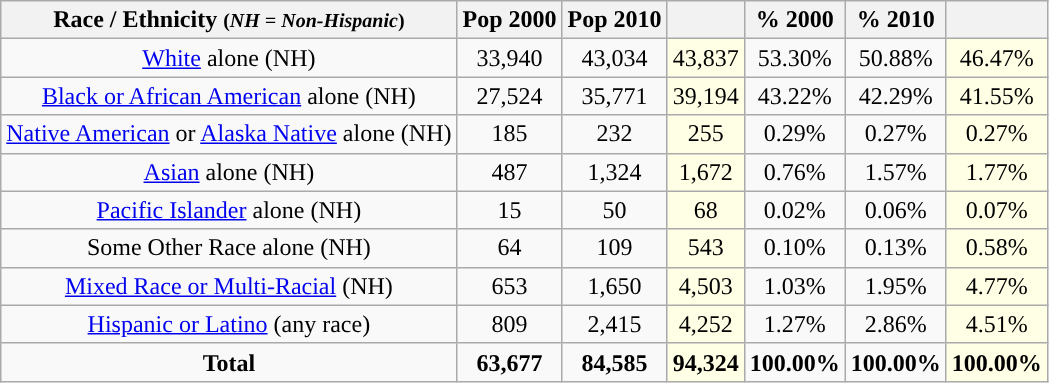<table class="wikitable" style="text-align:center;">
<tr>
<th>Race / Ethnicity <small>(<em>NH = Non-Hispanic</em>)</small></th>
<th>Pop 2000</th>
<th>Pop 2010</th>
<th></th>
<th>% 2000</th>
<th>% 2010</th>
<th></th>
</tr>
<tr>
<td><a href='#'>White</a> alone (NH)</td>
<td>33,940</td>
<td>43,034</td>
<td style='background: #ffffe6;'>43,837</td>
<td>53.30%</td>
<td>50.88%</td>
<td style='background: #ffffe6;'>46.47%</td>
</tr>
<tr>
<td><a href='#'>Black or African American</a> alone (NH)</td>
<td>27,524</td>
<td>35,771</td>
<td style='background: #ffffe6;'>39,194</td>
<td>43.22%</td>
<td>42.29%</td>
<td style='background: #ffffe6;'>41.55%</td>
</tr>
<tr>
<td><a href='#'>Native American</a> or <a href='#'>Alaska Native</a> alone (NH)</td>
<td>185</td>
<td>232</td>
<td style='background: #ffffe6;'>255</td>
<td>0.29%</td>
<td>0.27%</td>
<td style='background: #ffffe6;'>0.27%</td>
</tr>
<tr>
<td><a href='#'>Asian</a> alone (NH)</td>
<td>487</td>
<td>1,324</td>
<td style='background: #ffffe6;'>1,672</td>
<td>0.76%</td>
<td>1.57%</td>
<td style='background: #ffffe6;'>1.77%</td>
</tr>
<tr>
<td><a href='#'>Pacific Islander</a> alone (NH)</td>
<td>15</td>
<td>50</td>
<td style='background: #ffffe6;'>68</td>
<td>0.02%</td>
<td>0.06%</td>
<td style='background: #ffffe6;'>0.07%</td>
</tr>
<tr>
<td>Some Other Race alone (NH)</td>
<td>64</td>
<td>109</td>
<td style='background: #ffffe6;'>543</td>
<td>0.10%</td>
<td>0.13%</td>
<td style='background: #ffffe6;'>0.58%</td>
</tr>
<tr>
<td><a href='#'>Mixed Race or Multi-Racial</a> (NH)</td>
<td>653</td>
<td>1,650</td>
<td style='background: #ffffe6;'>4,503</td>
<td>1.03%</td>
<td>1.95%</td>
<td style='background: #ffffe6;'>4.77%</td>
</tr>
<tr>
<td><a href='#'>Hispanic or Latino</a> (any race)</td>
<td>809</td>
<td>2,415</td>
<td style='background: #ffffe6;'>4,252</td>
<td>1.27%</td>
<td>2.86%</td>
<td style='background: #ffffe6;'>4.51%</td>
</tr>
<tr>
<td><strong>Total</strong></td>
<td><strong>63,677</strong></td>
<td><strong>84,585</strong></td>
<td style='background: #ffffe6;'><strong>94,324</strong></td>
<td><strong>100.00%</strong></td>
<td><strong>100.00%</strong></td>
<td style='background: #ffffe6;'><strong>100.00%</strong></td>
</tr>
</table>
